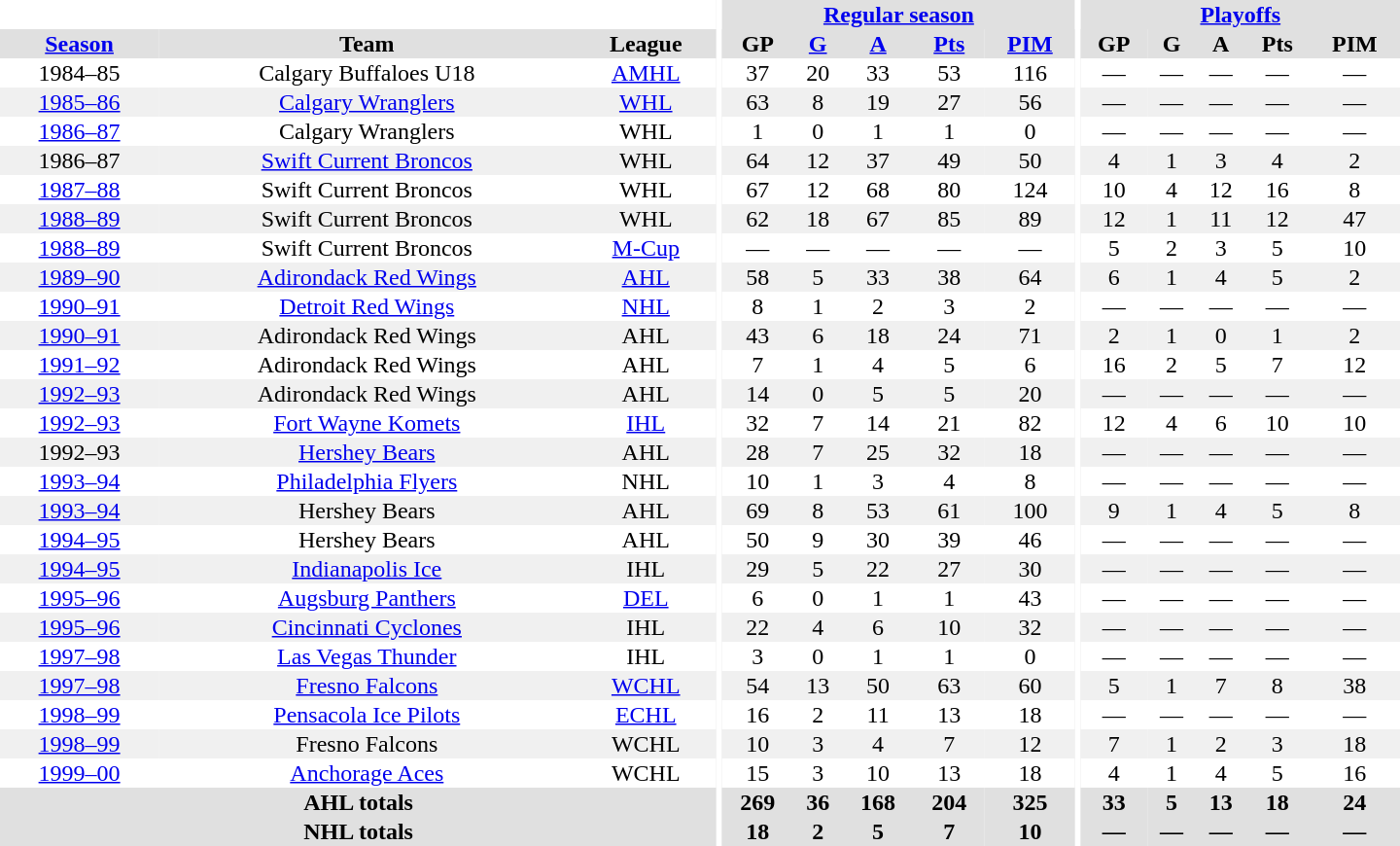<table border="0" cellpadding="1" cellspacing="0" style="text-align:center; width:60em">
<tr bgcolor="#e0e0e0">
<th colspan="3" bgcolor="#ffffff"></th>
<th rowspan="100" bgcolor="#ffffff"></th>
<th colspan="5"><a href='#'>Regular season</a></th>
<th rowspan="100" bgcolor="#ffffff"></th>
<th colspan="5"><a href='#'>Playoffs</a></th>
</tr>
<tr bgcolor="#e0e0e0">
<th><a href='#'>Season</a></th>
<th>Team</th>
<th>League</th>
<th>GP</th>
<th><a href='#'>G</a></th>
<th><a href='#'>A</a></th>
<th><a href='#'>Pts</a></th>
<th><a href='#'>PIM</a></th>
<th>GP</th>
<th>G</th>
<th>A</th>
<th>Pts</th>
<th>PIM</th>
</tr>
<tr>
<td>1984–85</td>
<td>Calgary Buffaloes U18</td>
<td><a href='#'>AMHL</a></td>
<td>37</td>
<td>20</td>
<td>33</td>
<td>53</td>
<td>116</td>
<td>—</td>
<td>—</td>
<td>—</td>
<td>—</td>
<td>—</td>
</tr>
<tr bgcolor="#f0f0f0">
<td><a href='#'>1985–86</a></td>
<td><a href='#'>Calgary Wranglers</a></td>
<td><a href='#'>WHL</a></td>
<td>63</td>
<td>8</td>
<td>19</td>
<td>27</td>
<td>56</td>
<td>—</td>
<td>—</td>
<td>—</td>
<td>—</td>
<td>—</td>
</tr>
<tr>
<td><a href='#'>1986–87</a></td>
<td>Calgary Wranglers</td>
<td>WHL</td>
<td>1</td>
<td>0</td>
<td>1</td>
<td>1</td>
<td>0</td>
<td>—</td>
<td>—</td>
<td>—</td>
<td>—</td>
<td>—</td>
</tr>
<tr bgcolor="#f0f0f0">
<td>1986–87</td>
<td><a href='#'>Swift Current Broncos</a></td>
<td>WHL</td>
<td>64</td>
<td>12</td>
<td>37</td>
<td>49</td>
<td>50</td>
<td>4</td>
<td>1</td>
<td>3</td>
<td>4</td>
<td>2</td>
</tr>
<tr>
<td><a href='#'>1987–88</a></td>
<td>Swift Current Broncos</td>
<td>WHL</td>
<td>67</td>
<td>12</td>
<td>68</td>
<td>80</td>
<td>124</td>
<td>10</td>
<td>4</td>
<td>12</td>
<td>16</td>
<td>8</td>
</tr>
<tr bgcolor="#f0f0f0">
<td><a href='#'>1988–89</a></td>
<td>Swift Current Broncos</td>
<td>WHL</td>
<td>62</td>
<td>18</td>
<td>67</td>
<td>85</td>
<td>89</td>
<td>12</td>
<td>1</td>
<td>11</td>
<td>12</td>
<td>47</td>
</tr>
<tr>
<td><a href='#'>1988–89</a></td>
<td>Swift Current Broncos</td>
<td><a href='#'>M-Cup</a></td>
<td>—</td>
<td>—</td>
<td>—</td>
<td>—</td>
<td>—</td>
<td>5</td>
<td>2</td>
<td>3</td>
<td>5</td>
<td>10</td>
</tr>
<tr bgcolor="#f0f0f0">
<td><a href='#'>1989–90</a></td>
<td><a href='#'>Adirondack Red Wings</a></td>
<td><a href='#'>AHL</a></td>
<td>58</td>
<td>5</td>
<td>33</td>
<td>38</td>
<td>64</td>
<td>6</td>
<td>1</td>
<td>4</td>
<td>5</td>
<td>2</td>
</tr>
<tr>
<td><a href='#'>1990–91</a></td>
<td><a href='#'>Detroit Red Wings</a></td>
<td><a href='#'>NHL</a></td>
<td>8</td>
<td>1</td>
<td>2</td>
<td>3</td>
<td>2</td>
<td>—</td>
<td>—</td>
<td>—</td>
<td>—</td>
<td>—</td>
</tr>
<tr bgcolor="#f0f0f0">
<td><a href='#'>1990–91</a></td>
<td>Adirondack Red Wings</td>
<td>AHL</td>
<td>43</td>
<td>6</td>
<td>18</td>
<td>24</td>
<td>71</td>
<td>2</td>
<td>1</td>
<td>0</td>
<td>1</td>
<td>2</td>
</tr>
<tr>
<td><a href='#'>1991–92</a></td>
<td>Adirondack Red Wings</td>
<td>AHL</td>
<td>7</td>
<td>1</td>
<td>4</td>
<td>5</td>
<td>6</td>
<td>16</td>
<td>2</td>
<td>5</td>
<td>7</td>
<td>12</td>
</tr>
<tr bgcolor="#f0f0f0">
<td><a href='#'>1992–93</a></td>
<td>Adirondack Red Wings</td>
<td>AHL</td>
<td>14</td>
<td>0</td>
<td>5</td>
<td>5</td>
<td>20</td>
<td>—</td>
<td>—</td>
<td>—</td>
<td>—</td>
<td>—</td>
</tr>
<tr>
<td><a href='#'>1992–93</a></td>
<td><a href='#'>Fort Wayne Komets</a></td>
<td><a href='#'>IHL</a></td>
<td>32</td>
<td>7</td>
<td>14</td>
<td>21</td>
<td>82</td>
<td>12</td>
<td>4</td>
<td>6</td>
<td>10</td>
<td>10</td>
</tr>
<tr bgcolor="#f0f0f0">
<td>1992–93</td>
<td><a href='#'>Hershey Bears</a></td>
<td>AHL</td>
<td>28</td>
<td>7</td>
<td>25</td>
<td>32</td>
<td>18</td>
<td>—</td>
<td>—</td>
<td>—</td>
<td>—</td>
<td>—</td>
</tr>
<tr>
<td><a href='#'>1993–94</a></td>
<td><a href='#'>Philadelphia Flyers</a></td>
<td>NHL</td>
<td>10</td>
<td>1</td>
<td>3</td>
<td>4</td>
<td>8</td>
<td>—</td>
<td>—</td>
<td>—</td>
<td>—</td>
<td>—</td>
</tr>
<tr bgcolor="#f0f0f0">
<td><a href='#'>1993–94</a></td>
<td>Hershey Bears</td>
<td>AHL</td>
<td>69</td>
<td>8</td>
<td>53</td>
<td>61</td>
<td>100</td>
<td>9</td>
<td>1</td>
<td>4</td>
<td>5</td>
<td>8</td>
</tr>
<tr>
<td><a href='#'>1994–95</a></td>
<td>Hershey Bears</td>
<td>AHL</td>
<td>50</td>
<td>9</td>
<td>30</td>
<td>39</td>
<td>46</td>
<td>—</td>
<td>—</td>
<td>—</td>
<td>—</td>
<td>—</td>
</tr>
<tr bgcolor="#f0f0f0">
<td><a href='#'>1994–95</a></td>
<td><a href='#'>Indianapolis Ice</a></td>
<td>IHL</td>
<td>29</td>
<td>5</td>
<td>22</td>
<td>27</td>
<td>30</td>
<td>—</td>
<td>—</td>
<td>—</td>
<td>—</td>
<td>—</td>
</tr>
<tr>
<td><a href='#'>1995–96</a></td>
<td><a href='#'>Augsburg Panthers</a></td>
<td><a href='#'>DEL</a></td>
<td>6</td>
<td>0</td>
<td>1</td>
<td>1</td>
<td>43</td>
<td>—</td>
<td>—</td>
<td>—</td>
<td>—</td>
<td>—</td>
</tr>
<tr bgcolor="#f0f0f0">
<td><a href='#'>1995–96</a></td>
<td><a href='#'>Cincinnati Cyclones</a></td>
<td>IHL</td>
<td>22</td>
<td>4</td>
<td>6</td>
<td>10</td>
<td>32</td>
<td>—</td>
<td>—</td>
<td>—</td>
<td>—</td>
<td>—</td>
</tr>
<tr>
<td><a href='#'>1997–98</a></td>
<td><a href='#'>Las Vegas Thunder</a></td>
<td>IHL</td>
<td>3</td>
<td>0</td>
<td>1</td>
<td>1</td>
<td>0</td>
<td>—</td>
<td>—</td>
<td>—</td>
<td>—</td>
<td>—</td>
</tr>
<tr bgcolor="#f0f0f0">
<td><a href='#'>1997–98</a></td>
<td><a href='#'>Fresno Falcons</a></td>
<td><a href='#'>WCHL</a></td>
<td>54</td>
<td>13</td>
<td>50</td>
<td>63</td>
<td>60</td>
<td>5</td>
<td>1</td>
<td>7</td>
<td>8</td>
<td>38</td>
</tr>
<tr>
<td><a href='#'>1998–99</a></td>
<td><a href='#'>Pensacola Ice Pilots</a></td>
<td><a href='#'>ECHL</a></td>
<td>16</td>
<td>2</td>
<td>11</td>
<td>13</td>
<td>18</td>
<td>—</td>
<td>—</td>
<td>—</td>
<td>—</td>
<td>—</td>
</tr>
<tr bgcolor="#f0f0f0">
<td><a href='#'>1998–99</a></td>
<td>Fresno Falcons</td>
<td>WCHL</td>
<td>10</td>
<td>3</td>
<td>4</td>
<td>7</td>
<td>12</td>
<td>7</td>
<td>1</td>
<td>2</td>
<td>3</td>
<td>18</td>
</tr>
<tr>
<td><a href='#'>1999–00</a></td>
<td><a href='#'>Anchorage Aces</a></td>
<td>WCHL</td>
<td>15</td>
<td>3</td>
<td>10</td>
<td>13</td>
<td>18</td>
<td>4</td>
<td>1</td>
<td>4</td>
<td>5</td>
<td>16</td>
</tr>
<tr bgcolor="#e0e0e0">
<th colspan="3">AHL totals</th>
<th>269</th>
<th>36</th>
<th>168</th>
<th>204</th>
<th>325</th>
<th>33</th>
<th>5</th>
<th>13</th>
<th>18</th>
<th>24</th>
</tr>
<tr bgcolor="#e0e0e0">
<th colspan="3">NHL totals</th>
<th>18</th>
<th>2</th>
<th>5</th>
<th>7</th>
<th>10</th>
<th>—</th>
<th>—</th>
<th>—</th>
<th>—</th>
<th>—</th>
</tr>
</table>
